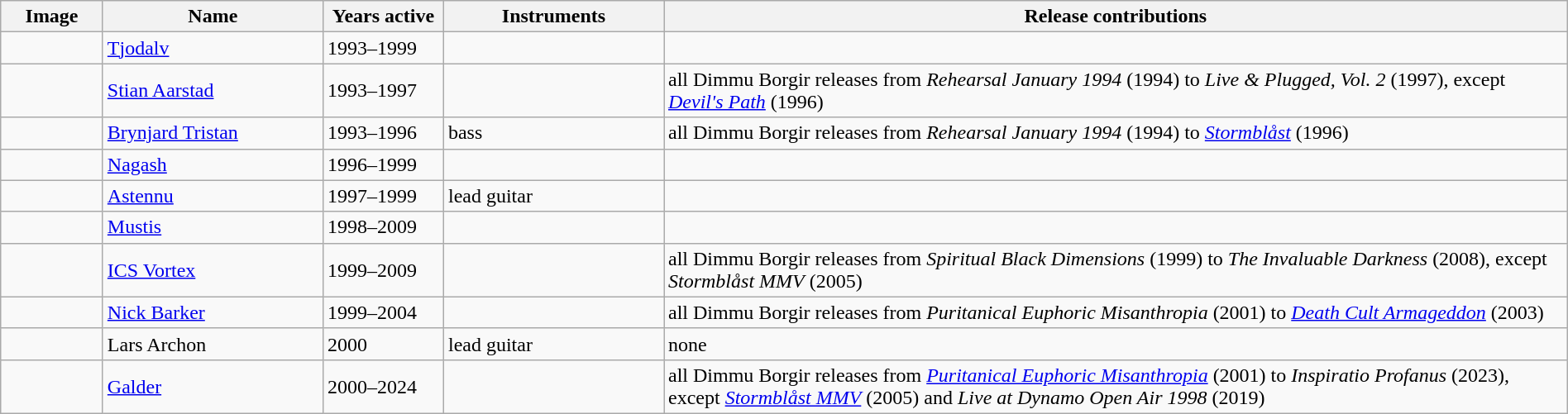<table class="wikitable" border="1" width=100%>
<tr>
<th width="75">Image</th>
<th width="170">Name</th>
<th width="90">Years active</th>
<th width="170">Instruments</th>
<th>Release contributions</th>
</tr>
<tr>
<td></td>
<td><a href='#'>Tjodalv</a><br></td>
<td>1993–1999 </td>
<td></td>
<td></td>
</tr>
<tr>
<td></td>
<td><a href='#'>Stian Aarstad</a></td>
<td>1993–1997</td>
<td></td>
<td>all Dimmu Borgir releases from <em>Rehearsal January 1994</em> (1994) to <em>Live & Plugged, Vol. 2</em> (1997), except <em><a href='#'>Devil's Path</a></em> (1996)</td>
</tr>
<tr>
<td></td>
<td><a href='#'>Brynjard Tristan</a><br></td>
<td>1993–1996</td>
<td>bass</td>
<td>all Dimmu Borgir releases from <em>Rehearsal January 1994</em> (1994) to <em><a href='#'>Stormblåst</a></em> (1996)</td>
</tr>
<tr>
<td></td>
<td><a href='#'>Nagash</a><br></td>
<td>1996–1999</td>
<td></td>
<td></td>
</tr>
<tr>
<td></td>
<td><a href='#'>Astennu</a><br></td>
<td>1997–1999</td>
<td>lead guitar</td>
<td></td>
</tr>
<tr>
<td></td>
<td><a href='#'>Mustis</a><br></td>
<td>1998–2009 </td>
<td></td>
<td></td>
</tr>
<tr>
<td></td>
<td><a href='#'>ICS Vortex</a><br></td>
<td>1999–2009 </td>
<td></td>
<td>all Dimmu Borgir releases from <em>Spiritual Black Dimensions</em> (1999) to <em>The Invaluable Darkness</em> (2008), except <em>Stormblåst MMV</em> (2005)</td>
</tr>
<tr>
<td></td>
<td><a href='#'>Nick Barker</a></td>
<td>1999–2004</td>
<td></td>
<td>all Dimmu Borgir releases from <em>Puritanical Euphoric Misanthropia</em> (2001) to <em><a href='#'>Death Cult Armageddon</a></em> (2003)</td>
</tr>
<tr>
<td></td>
<td>Lars Archon</td>
<td>2000</td>
<td>lead guitar</td>
<td>none</td>
</tr>
<tr>
<td></td>
<td><a href='#'>Galder</a><br></td>
<td>2000–2024</td>
<td></td>
<td>all Dimmu Borgir releases from <em><a href='#'>Puritanical Euphoric Misanthropia</a></em> (2001) to <em>Inspiratio Profanus</em> (2023), except <em><a href='#'>Stormblåst MMV</a></em> (2005) and <em>Live at Dynamo Open Air 1998</em> (2019)</td>
</tr>
</table>
